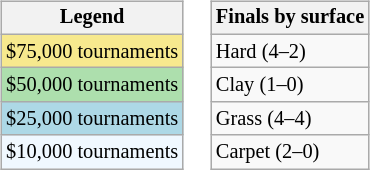<table>
<tr valign=top>
<td><br><table class=wikitable style="font-size:85%">
<tr>
<th>Legend</th>
</tr>
<tr style="background:#f7e98e;">
<td>$75,000 tournaments</td>
</tr>
<tr style="background:#addfad;">
<td>$50,000 tournaments</td>
</tr>
<tr style="background:lightblue;">
<td>$25,000 tournaments</td>
</tr>
<tr style="background:#f0f8ff;">
<td>$10,000 tournaments</td>
</tr>
</table>
</td>
<td><br><table class=wikitable style="font-size:85%">
<tr>
<th>Finals by surface</th>
</tr>
<tr>
<td>Hard (4–2)</td>
</tr>
<tr>
<td>Clay (1–0)</td>
</tr>
<tr>
<td>Grass (4–4)</td>
</tr>
<tr>
<td>Carpet (2–0)</td>
</tr>
</table>
</td>
</tr>
</table>
